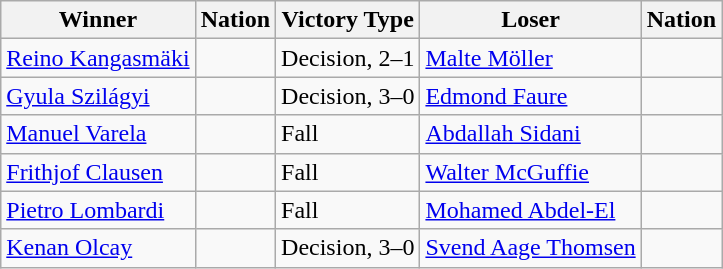<table class="wikitable sortable" style="text-align:left;">
<tr>
<th>Winner</th>
<th>Nation</th>
<th>Victory Type</th>
<th>Loser</th>
<th>Nation</th>
</tr>
<tr>
<td><a href='#'>Reino Kangasmäki</a></td>
<td></td>
<td>Decision, 2–1</td>
<td><a href='#'>Malte Möller</a></td>
<td></td>
</tr>
<tr>
<td><a href='#'>Gyula Szilágyi</a></td>
<td></td>
<td>Decision, 3–0</td>
<td><a href='#'>Edmond Faure</a></td>
<td></td>
</tr>
<tr>
<td><a href='#'>Manuel Varela</a></td>
<td></td>
<td>Fall</td>
<td><a href='#'>Abdallah Sidani</a></td>
<td></td>
</tr>
<tr>
<td><a href='#'>Frithjof Clausen</a></td>
<td></td>
<td>Fall</td>
<td><a href='#'>Walter McGuffie</a></td>
<td></td>
</tr>
<tr>
<td><a href='#'>Pietro Lombardi</a></td>
<td></td>
<td>Fall</td>
<td><a href='#'>Mohamed Abdel-El</a></td>
<td></td>
</tr>
<tr>
<td><a href='#'>Kenan Olcay</a></td>
<td></td>
<td>Decision, 3–0</td>
<td><a href='#'>Svend Aage Thomsen</a></td>
<td></td>
</tr>
</table>
